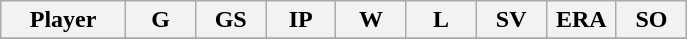<table class="wikitable sortable">
<tr>
<th bgcolor="#DDDDFF" width="16%">Player</th>
<th bgcolor="#DDDDFF" width="9%">G</th>
<th bgcolor="#DDDDFF" width="9%">GS</th>
<th bgcolor="#DDDDFF" width="9%">IP</th>
<th bgcolor="#DDDDFF" width="9%">W</th>
<th bgcolor="#DDDDFF" width="9%">L</th>
<th bgcolor="#DDDDFF" width="9%">SV</th>
<th bgcolor="#DDDDFF" width="9%">ERA</th>
<th bgcolor="#DDDDFF" width="9%">SO</th>
</tr>
<tr>
</tr>
</table>
